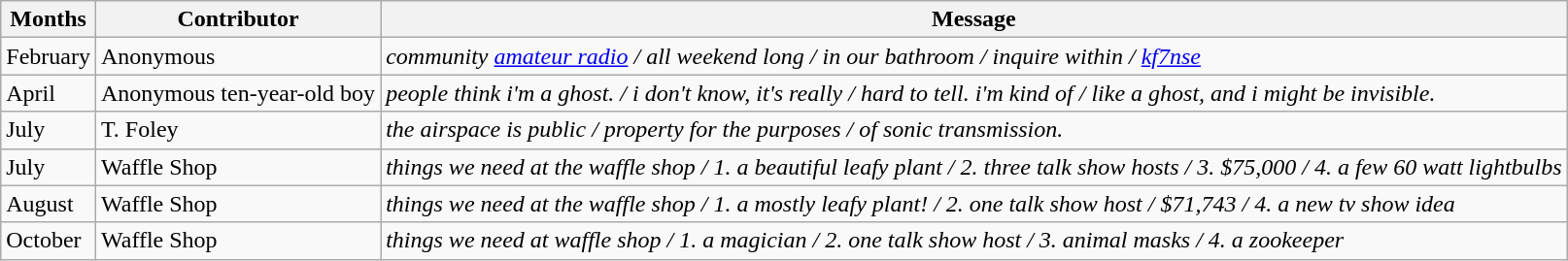<table class="wikitable">
<tr>
<th>Months</th>
<th>Contributor</th>
<th>Message</th>
</tr>
<tr>
<td>February</td>
<td>Anonymous</td>
<td><em>community <a href='#'>amateur radio</a> / all weekend long / in our bathroom / inquire within / <a href='#'>kf7nse</a></em></td>
</tr>
<tr>
<td>April</td>
<td>Anonymous ten-year-old boy</td>
<td><em>people think i'm a ghost. / i don't know, it's really / hard to tell. i'm kind of / like a ghost, and i might be invisible.</em></td>
</tr>
<tr>
<td>July</td>
<td>T. Foley</td>
<td><em>the airspace is public / property for the purposes / of sonic transmission.</em></td>
</tr>
<tr>
<td>July</td>
<td>Waffle Shop</td>
<td><em>things we need at the waffle shop / 1. a beautiful leafy plant / 2. three talk show hosts / 3. $75,000 / 4. a few 60 watt lightbulbs</em></td>
</tr>
<tr>
<td>August</td>
<td>Waffle Shop</td>
<td><em>things we need at the waffle shop / 1. a mostly leafy plant! / 2. one talk show host / $71,743 / 4. a new tv show idea</em></td>
</tr>
<tr>
<td>October</td>
<td>Waffle Shop</td>
<td><em>things we need at waffle shop / 1. a magician / 2. one talk show host / 3. animal masks / 4. a zookeeper</em></td>
</tr>
</table>
